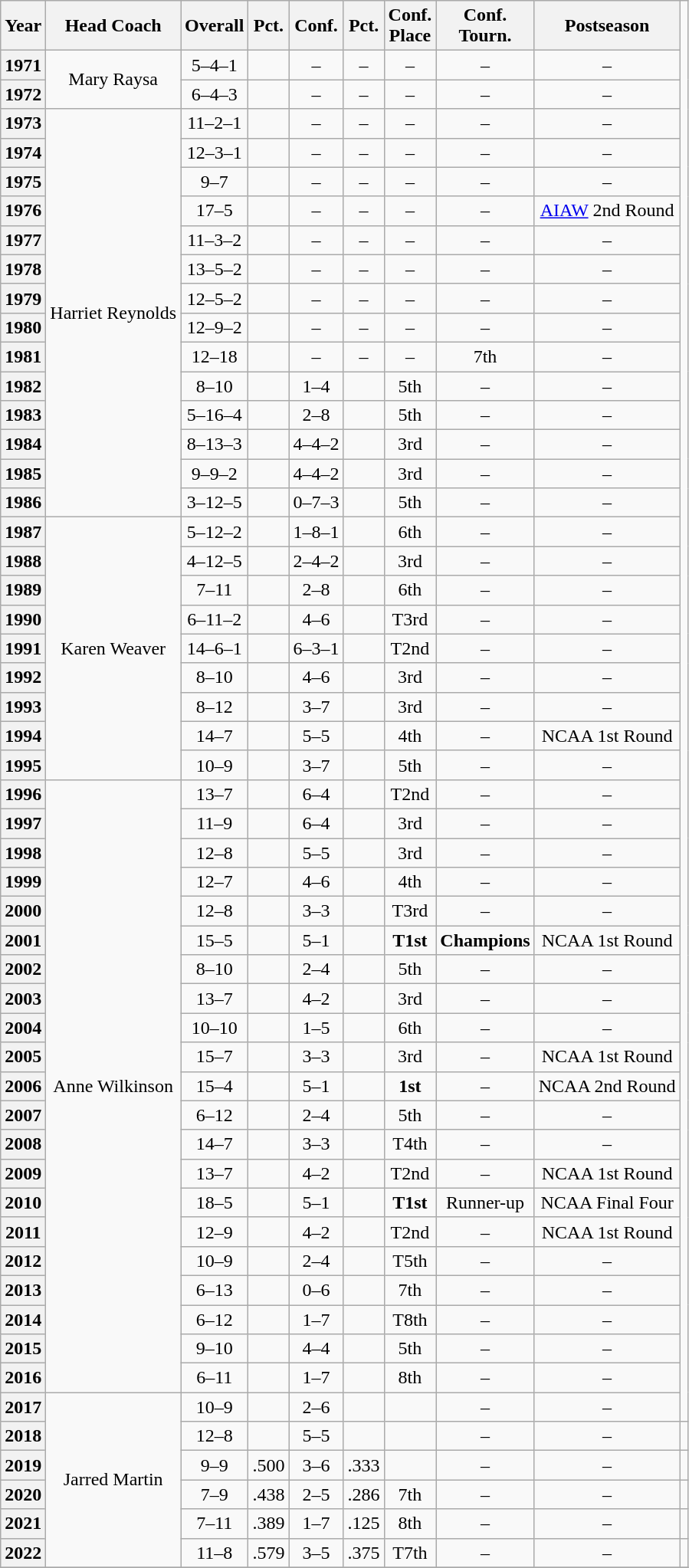<table class="wikitable" style="text-align: center;">
<tr>
<th>Year</th>
<th>Head Coach</th>
<th>Overall</th>
<th>Pct.</th>
<th>Conf.</th>
<th>Pct.</th>
<th>Conf. <br> Place</th>
<th>Conf. <br> Tourn.</th>
<th>Postseason</th>
</tr>
<tr>
<th>1971</th>
<td rowspan="2">Mary Raysa</td>
<td>5–4–1</td>
<td></td>
<td>–</td>
<td>–</td>
<td>–</td>
<td>–</td>
<td>–</td>
</tr>
<tr>
<th>1972</th>
<td>6–4–3</td>
<td></td>
<td>–</td>
<td>–</td>
<td>–</td>
<td>–</td>
<td>–</td>
</tr>
<tr>
<th>1973</th>
<td rowspan="14">Harriet Reynolds</td>
<td>11–2–1</td>
<td></td>
<td>–</td>
<td>–</td>
<td>–</td>
<td>–</td>
<td>–</td>
</tr>
<tr>
<th>1974</th>
<td>12–3–1</td>
<td></td>
<td>–</td>
<td>–</td>
<td>–</td>
<td>–</td>
<td>–</td>
</tr>
<tr>
<th>1975</th>
<td>9–7</td>
<td></td>
<td>–</td>
<td>–</td>
<td>–</td>
<td>–</td>
<td>–</td>
</tr>
<tr>
<th>1976</th>
<td>17–5</td>
<td></td>
<td>–</td>
<td>–</td>
<td>–</td>
<td>–</td>
<td><a href='#'>AIAW</a> 2nd Round</td>
</tr>
<tr>
<th>1977</th>
<td>11–3–2</td>
<td></td>
<td>–</td>
<td>–</td>
<td>–</td>
<td>–</td>
<td>–</td>
</tr>
<tr>
<th>1978</th>
<td>13–5–2</td>
<td></td>
<td>–</td>
<td>–</td>
<td>–</td>
<td>–</td>
<td>–</td>
</tr>
<tr>
<th>1979</th>
<td>12–5–2</td>
<td></td>
<td>–</td>
<td>–</td>
<td>–</td>
<td>–</td>
<td>–</td>
</tr>
<tr>
<th>1980</th>
<td>12–9–2</td>
<td></td>
<td>–</td>
<td>–</td>
<td>–</td>
<td>–</td>
<td>–</td>
</tr>
<tr>
<th>1981</th>
<td>12–18</td>
<td></td>
<td>–</td>
<td>–</td>
<td>–</td>
<td>7th</td>
<td>–</td>
</tr>
<tr>
<th>1982</th>
<td>8–10</td>
<td></td>
<td>1–4</td>
<td></td>
<td>5th</td>
<td>–</td>
<td>–</td>
</tr>
<tr>
<th>1983</th>
<td>5–16–4</td>
<td></td>
<td>2–8</td>
<td></td>
<td>5th</td>
<td>–</td>
<td>–</td>
</tr>
<tr>
<th>1984</th>
<td>8–13–3</td>
<td></td>
<td>4–4–2</td>
<td></td>
<td>3rd</td>
<td>–</td>
<td>–</td>
</tr>
<tr>
<th>1985</th>
<td>9–9–2</td>
<td></td>
<td>4–4–2</td>
<td></td>
<td>3rd</td>
<td>–</td>
<td>–</td>
</tr>
<tr>
<th>1986</th>
<td>3–12–5</td>
<td></td>
<td>0–7–3</td>
<td></td>
<td>5th</td>
<td>–</td>
<td>–</td>
</tr>
<tr>
<th>1987</th>
<td rowspan="9">Karen Weaver</td>
<td>5–12–2</td>
<td></td>
<td>1–8–1</td>
<td></td>
<td>6th</td>
<td>–</td>
<td>–</td>
</tr>
<tr>
<th>1988</th>
<td>4–12–5</td>
<td></td>
<td>2–4–2</td>
<td></td>
<td>3rd</td>
<td>–</td>
<td>–</td>
</tr>
<tr>
<th>1989</th>
<td>7–11</td>
<td></td>
<td>2–8</td>
<td></td>
<td>6th</td>
<td>–</td>
<td>–</td>
</tr>
<tr>
<th>1990</th>
<td>6–11–2</td>
<td></td>
<td>4–6</td>
<td></td>
<td>T3rd</td>
<td>–</td>
<td>–</td>
</tr>
<tr>
<th>1991</th>
<td>14–6–1</td>
<td></td>
<td>6–3–1</td>
<td></td>
<td>T2nd</td>
<td>–</td>
<td>–</td>
</tr>
<tr>
<th>1992</th>
<td>8–10</td>
<td></td>
<td>4–6</td>
<td></td>
<td>3rd</td>
<td>–</td>
<td>–</td>
</tr>
<tr>
<th>1993</th>
<td>8–12</td>
<td></td>
<td>3–7</td>
<td></td>
<td>3rd</td>
<td>–</td>
<td>–</td>
</tr>
<tr>
<th>1994</th>
<td>14–7</td>
<td></td>
<td>5–5</td>
<td></td>
<td>4th</td>
<td>–</td>
<td>NCAA 1st Round</td>
</tr>
<tr>
<th>1995</th>
<td>10–9</td>
<td></td>
<td>3–7</td>
<td></td>
<td>5th</td>
<td>–</td>
<td>–</td>
</tr>
<tr>
<th>1996</th>
<td rowspan="21">Anne Wilkinson</td>
<td>13–7</td>
<td></td>
<td>6–4</td>
<td></td>
<td>T2nd</td>
<td>–</td>
<td>–</td>
</tr>
<tr>
<th>1997</th>
<td>11–9</td>
<td></td>
<td>6–4</td>
<td></td>
<td>3rd</td>
<td>–</td>
<td>–</td>
</tr>
<tr>
<th>1998</th>
<td>12–8</td>
<td></td>
<td>5–5</td>
<td></td>
<td>3rd</td>
<td>–</td>
<td>–</td>
</tr>
<tr>
<th>1999</th>
<td>12–7</td>
<td></td>
<td>4–6</td>
<td></td>
<td>4th</td>
<td>–</td>
<td>–</td>
</tr>
<tr>
<th>2000</th>
<td>12–8</td>
<td></td>
<td>3–3</td>
<td></td>
<td>T3rd</td>
<td>–</td>
<td>–</td>
</tr>
<tr>
<th>2001</th>
<td>15–5</td>
<td></td>
<td>5–1</td>
<td></td>
<td><strong>T1st</strong></td>
<td><strong>Champions</strong></td>
<td>NCAA 1st Round</td>
</tr>
<tr>
<th>2002</th>
<td>8–10</td>
<td></td>
<td>2–4</td>
<td></td>
<td>5th</td>
<td>–</td>
<td>–</td>
</tr>
<tr>
<th>2003</th>
<td>13–7</td>
<td></td>
<td>4–2</td>
<td></td>
<td>3rd</td>
<td>–</td>
<td>–</td>
</tr>
<tr>
<th>2004</th>
<td>10–10</td>
<td></td>
<td>1–5</td>
<td></td>
<td>6th</td>
<td>–</td>
<td>–</td>
</tr>
<tr>
<th>2005</th>
<td>15–7</td>
<td></td>
<td>3–3</td>
<td></td>
<td>3rd</td>
<td>–</td>
<td>NCAA 1st Round</td>
</tr>
<tr>
<th>2006</th>
<td>15–4</td>
<td></td>
<td>5–1</td>
<td></td>
<td><strong>1st</strong></td>
<td>–</td>
<td>NCAA 2nd Round</td>
</tr>
<tr>
<th>2007</th>
<td>6–12</td>
<td></td>
<td>2–4</td>
<td></td>
<td>5th</td>
<td>–</td>
<td>–</td>
</tr>
<tr>
<th>2008</th>
<td>14–7</td>
<td></td>
<td>3–3</td>
<td></td>
<td>T4th</td>
<td>–</td>
<td>–</td>
</tr>
<tr>
<th>2009</th>
<td>13–7</td>
<td></td>
<td>4–2</td>
<td></td>
<td>T2nd</td>
<td>–</td>
<td>NCAA 1st Round</td>
</tr>
<tr>
<th>2010</th>
<td>18–5</td>
<td></td>
<td>5–1</td>
<td></td>
<td><strong>T1st</strong></td>
<td>Runner-up</td>
<td>NCAA Final Four</td>
</tr>
<tr>
<th>2011</th>
<td>12–9</td>
<td></td>
<td>4–2</td>
<td></td>
<td>T2nd</td>
<td>–</td>
<td>NCAA 1st Round</td>
</tr>
<tr>
<th>2012</th>
<td>10–9</td>
<td></td>
<td>2–4</td>
<td></td>
<td>T5th</td>
<td>–</td>
<td>–</td>
</tr>
<tr>
<th>2013</th>
<td>6–13</td>
<td></td>
<td>0–6</td>
<td></td>
<td>7th</td>
<td>–</td>
<td>–</td>
</tr>
<tr>
<th>2014</th>
<td>6–12</td>
<td></td>
<td>1–7</td>
<td></td>
<td>T8th</td>
<td>–</td>
<td>–</td>
</tr>
<tr>
<th>2015</th>
<td>9–10</td>
<td></td>
<td>4–4</td>
<td></td>
<td>5th</td>
<td>–</td>
<td>–</td>
</tr>
<tr>
<th>2016</th>
<td>6–11</td>
<td></td>
<td>1–7</td>
<td></td>
<td>8th</td>
<td>–</td>
<td>–</td>
</tr>
<tr>
<th>2017</th>
<td rowspan="6">Jarred Martin</td>
<td>10–9</td>
<td></td>
<td>2–6</td>
<td></td>
<td></td>
<td>–</td>
<td>–</td>
</tr>
<tr>
<th>2018</th>
<td>12–8</td>
<td></td>
<td>5–5</td>
<td></td>
<td></td>
<td>–</td>
<td>–</td>
<td></td>
</tr>
<tr>
<th>2019</th>
<td>9–9</td>
<td>.500</td>
<td>3–6</td>
<td>.333</td>
<td></td>
<td>–</td>
<td>–</td>
<td></td>
</tr>
<tr>
<th>2020</th>
<td>7–9</td>
<td>.438</td>
<td>2–5</td>
<td>.286</td>
<td>7th</td>
<td>–</td>
<td>–</td>
<td></td>
</tr>
<tr>
<th>2021</th>
<td>7–11</td>
<td>.389</td>
<td>1–7</td>
<td>.125</td>
<td>8th</td>
<td>–</td>
<td>–</td>
<td></td>
</tr>
<tr>
<th>2022</th>
<td>11–8</td>
<td>.579</td>
<td>3–5</td>
<td>.375</td>
<td>T7th</td>
<td>–</td>
<td>–</td>
<td></td>
</tr>
<tr>
</tr>
</table>
